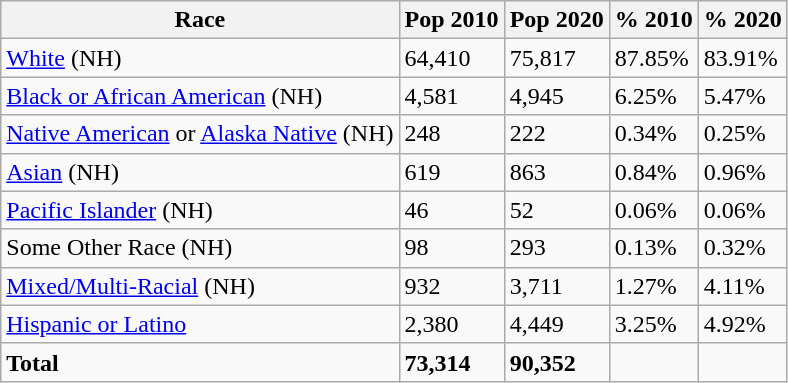<table class="wikitable">
<tr>
<th>Race</th>
<th>Pop 2010</th>
<th>Pop 2020</th>
<th>% 2010</th>
<th>% 2020</th>
</tr>
<tr>
<td><a href='#'>White</a> (NH)</td>
<td>64,410</td>
<td>75,817</td>
<td>87.85%</td>
<td>83.91%</td>
</tr>
<tr>
<td><a href='#'>Black or African American</a> (NH)</td>
<td>4,581</td>
<td>4,945</td>
<td>6.25%</td>
<td>5.47%</td>
</tr>
<tr>
<td><a href='#'>Native American</a> or <a href='#'>Alaska Native</a> (NH)</td>
<td>248</td>
<td>222</td>
<td>0.34%</td>
<td>0.25%</td>
</tr>
<tr>
<td><a href='#'>Asian</a> (NH)</td>
<td>619</td>
<td>863</td>
<td>0.84%</td>
<td>0.96%</td>
</tr>
<tr>
<td><a href='#'>Pacific Islander</a> (NH)</td>
<td>46</td>
<td>52</td>
<td>0.06%</td>
<td>0.06%</td>
</tr>
<tr>
<td>Some Other Race (NH)</td>
<td>98</td>
<td>293</td>
<td>0.13%</td>
<td>0.32%</td>
</tr>
<tr>
<td><a href='#'>Mixed/Multi-Racial</a> (NH)</td>
<td>932</td>
<td>3,711</td>
<td>1.27%</td>
<td>4.11%</td>
</tr>
<tr>
<td><a href='#'>Hispanic or Latino</a></td>
<td>2,380</td>
<td>4,449</td>
<td>3.25%</td>
<td>4.92%</td>
</tr>
<tr>
<td><strong>Total</strong></td>
<td><strong>73,314</strong></td>
<td><strong>90,352</strong></td>
<td></td>
<td></td>
</tr>
</table>
